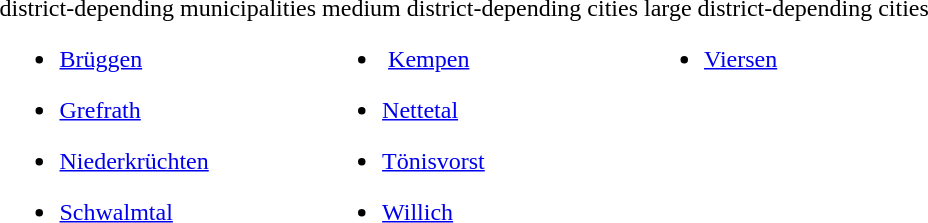<table>
<tr>
<td valign="top"><br><div>district-depending municipalities</div><ul><li><a href='#'>Brüggen</a></li></ul><ul><li><a href='#'>Grefrath</a></li></ul><ul><li><a href='#'>Niederkrüchten</a></li></ul><ul><li><a href='#'>Schwalmtal</a></li></ul></td>
<td valign="top"><br><div>medium district-depending cities</div><ul><li> <a href='#'>Kempen</a></li></ul><ul><li><a href='#'>Nettetal</a></li></ul><ul><li><a href='#'>Tönisvorst</a></li></ul><ul><li><a href='#'>Willich</a></li></ul></td>
<td valign="top"><br><div>large district-depending cities</div><ul><li><a href='#'>Viersen</a></li></ul></td>
</tr>
</table>
